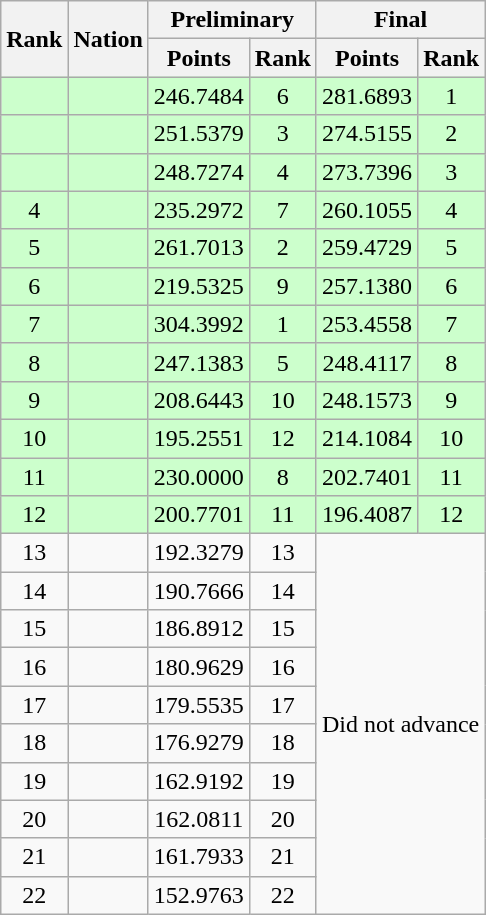<table class="wikitable sortable" style="text-align:center">
<tr>
<th rowspan=2>Rank</th>
<th rowspan=2>Nation</th>
<th colspan=2>Preliminary</th>
<th colspan=2>Final</th>
</tr>
<tr>
<th>Points</th>
<th>Rank</th>
<th>Points</th>
<th>Rank</th>
</tr>
<tr bgcolor=ccffcc>
<td></td>
<td align=left></td>
<td>246.7484</td>
<td>6</td>
<td>281.6893</td>
<td>1</td>
</tr>
<tr bgcolor=ccffcc>
<td></td>
<td align=left></td>
<td>251.5379</td>
<td>3</td>
<td>274.5155</td>
<td>2</td>
</tr>
<tr bgcolor=ccffcc>
<td></td>
<td align=left></td>
<td>248.7274</td>
<td>4</td>
<td>273.7396</td>
<td>3</td>
</tr>
<tr bgcolor=ccffcc>
<td>4</td>
<td align=left></td>
<td>235.2972</td>
<td>7</td>
<td>260.1055</td>
<td>4</td>
</tr>
<tr bgcolor=ccffcc>
<td>5</td>
<td align=left></td>
<td>261.7013</td>
<td>2</td>
<td>259.4729</td>
<td>5</td>
</tr>
<tr bgcolor=ccffcc>
<td>6</td>
<td align=left></td>
<td>219.5325</td>
<td>9</td>
<td>257.1380</td>
<td>6</td>
</tr>
<tr bgcolor=ccffcc>
<td>7</td>
<td align=left></td>
<td>304.3992</td>
<td>1</td>
<td>253.4558</td>
<td>7</td>
</tr>
<tr bgcolor=ccffcc>
<td>8</td>
<td align=left></td>
<td>247.1383</td>
<td>5</td>
<td>248.4117</td>
<td>8</td>
</tr>
<tr bgcolor=ccffcc>
<td>9</td>
<td align=left></td>
<td>208.6443</td>
<td>10</td>
<td>248.1573</td>
<td>9</td>
</tr>
<tr bgcolor=ccffcc>
<td>10</td>
<td align=left></td>
<td>195.2551</td>
<td>12</td>
<td>214.1084</td>
<td>10</td>
</tr>
<tr bgcolor=ccffcc>
<td>11</td>
<td align=left></td>
<td>230.0000</td>
<td>8</td>
<td>202.7401</td>
<td>11</td>
</tr>
<tr bgcolor=ccffcc>
<td>12</td>
<td align=left></td>
<td>200.7701</td>
<td>11</td>
<td>196.4087</td>
<td>12</td>
</tr>
<tr>
<td>13</td>
<td align=left></td>
<td>192.3279</td>
<td>13</td>
<td rowspan=10 colspan=2>Did not advance</td>
</tr>
<tr>
<td>14</td>
<td align=left></td>
<td>190.7666</td>
<td>14</td>
</tr>
<tr>
<td>15</td>
<td align=left></td>
<td>186.8912</td>
<td>15</td>
</tr>
<tr>
<td>16</td>
<td align=left></td>
<td>180.9629</td>
<td>16</td>
</tr>
<tr>
<td>17</td>
<td align=left></td>
<td>179.5535</td>
<td>17</td>
</tr>
<tr>
<td>18</td>
<td align=left></td>
<td>176.9279</td>
<td>18</td>
</tr>
<tr>
<td>19</td>
<td align=left></td>
<td>162.9192</td>
<td>19</td>
</tr>
<tr>
<td>20</td>
<td align=left></td>
<td>162.0811</td>
<td>20</td>
</tr>
<tr>
<td>21</td>
<td align=left></td>
<td>161.7933</td>
<td>21</td>
</tr>
<tr>
<td>22</td>
<td align=left></td>
<td>152.9763</td>
<td>22</td>
</tr>
</table>
